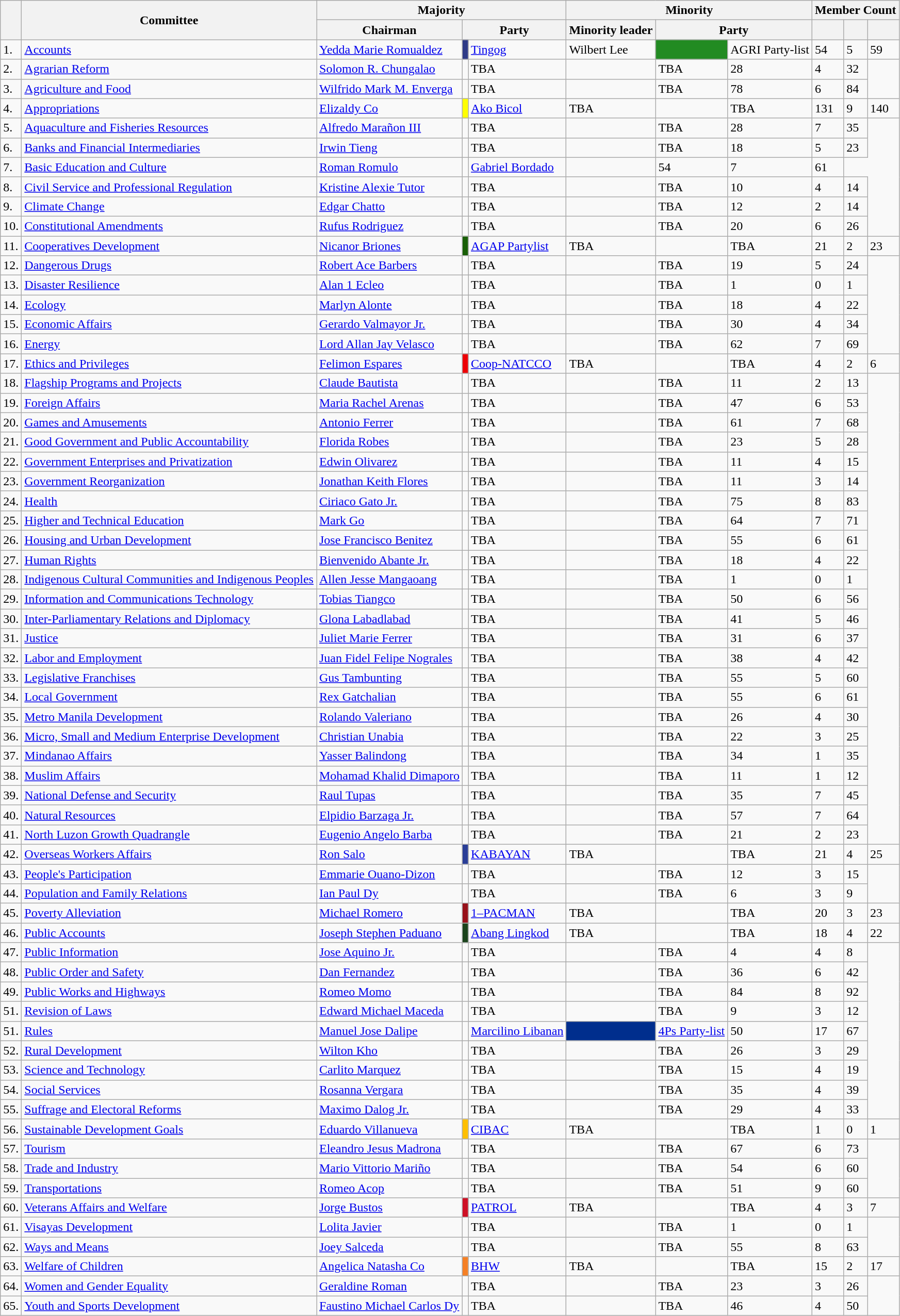<table class="wikitable" style="font-size:100%;">
<tr>
<th rowspan="2"></th>
<th rowspan="2">Committee</th>
<th colspan="3">Majority</th>
<th colspan="3">Minority</th>
<th colspan="3">Member Count</th>
</tr>
<tr>
<th>Chairman</th>
<th colspan="2">Party</th>
<th>Minority leader</th>
<th colspan="2">Party</th>
<th></th>
<th></th>
<th></th>
</tr>
<tr>
<td>1.</td>
<td><a href='#'>Accounts</a></td>
<td><a href='#'>Yedda Marie Romualdez</a></td>
<td style="background-color:#2F3B87;"></td>
<td><a href='#'>Tingog</a></td>
<td>Wilbert Lee</td>
<td style="background-color:#228B22;"></td>
<td>AGRI Party-list</td>
<td rowspan="1" style="text-align: left;" scope="row">54</td>
<td>5</td>
<td>59</td>
</tr>
<tr>
<td>2.</td>
<td><a href='#'>Agrarian Reform</a></td>
<td><a href='#'>Solomon R. Chungalao</a></td>
<td></td>
<td>TBA</td>
<td></td>
<td>TBA</td>
<td>28</td>
<td>4</td>
<td>32</td>
</tr>
<tr>
<td>3.</td>
<td><a href='#'>Agriculture and Food</a></td>
<td><a href='#'>Wilfrido Mark M. Enverga</a></td>
<td></td>
<td>TBA</td>
<td></td>
<td>TBA</td>
<td>78</td>
<td>6</td>
<td>84</td>
</tr>
<tr>
<td>4.</td>
<td><a href='#'>Appropriations</a></td>
<td><a href='#'>Elizaldy Co</a></td>
<td style="background-color:#ffff00;"></td>
<td><a href='#'>Ako Bicol</a></td>
<td>TBA</td>
<td></td>
<td>TBA</td>
<td>131</td>
<td>9</td>
<td>140</td>
</tr>
<tr>
<td>5.</td>
<td><a href='#'>Aquaculture and Fisheries Resources</a></td>
<td><a href='#'>Alfredo Marañon III</a></td>
<td></td>
<td>TBA</td>
<td></td>
<td>TBA</td>
<td>28</td>
<td>7</td>
<td>35</td>
</tr>
<tr>
<td>6.</td>
<td><a href='#'>Banks and Financial Intermediaries</a></td>
<td><a href='#'>Irwin Tieng</a></td>
<td></td>
<td>TBA</td>
<td></td>
<td>TBA</td>
<td>18</td>
<td>5</td>
<td>23</td>
</tr>
<tr>
<td>7.</td>
<td><a href='#'>Basic Education and Culture</a></td>
<td><a href='#'>Roman Romulo</a></td>
<td></td>
<td><a href='#'>Gabriel Bordado</a></td>
<td></td>
<td>54</td>
<td>7</td>
<td>61</td>
</tr>
<tr>
<td>8.</td>
<td><a href='#'>Civil Service and Professional Regulation</a></td>
<td><a href='#'>Kristine Alexie Tutor</a></td>
<td></td>
<td>TBA</td>
<td></td>
<td>TBA</td>
<td>10</td>
<td>4</td>
<td>14</td>
</tr>
<tr>
<td>9.</td>
<td><a href='#'>Climate Change</a></td>
<td><a href='#'>Edgar Chatto</a></td>
<td></td>
<td>TBA</td>
<td></td>
<td>TBA</td>
<td>12</td>
<td>2</td>
<td>14</td>
</tr>
<tr>
<td>10.</td>
<td><a href='#'>Constitutional Amendments</a></td>
<td><a href='#'>Rufus Rodriguez</a></td>
<td></td>
<td>TBA</td>
<td></td>
<td>TBA</td>
<td>20</td>
<td>6</td>
<td>26</td>
</tr>
<tr>
<td>11.</td>
<td><a href='#'>Cooperatives Development</a></td>
<td><a href='#'>Nicanor Briones</a></td>
<td style="background-color:#195F07;"></td>
<td><a href='#'>AGAP Partylist</a></td>
<td>TBA</td>
<td></td>
<td>TBA</td>
<td>21</td>
<td>2</td>
<td>23</td>
</tr>
<tr>
<td>12.</td>
<td><a href='#'>Dangerous Drugs</a></td>
<td><a href='#'>Robert Ace Barbers</a></td>
<td></td>
<td>TBA</td>
<td></td>
<td>TBA</td>
<td>19</td>
<td>5</td>
<td>24</td>
</tr>
<tr>
<td>13.</td>
<td><a href='#'>Disaster Resilience</a></td>
<td><a href='#'>Alan 1 Ecleo</a></td>
<td></td>
<td>TBA</td>
<td></td>
<td>TBA</td>
<td>1</td>
<td>0</td>
<td>1</td>
</tr>
<tr>
<td>14.</td>
<td><a href='#'>Ecology</a></td>
<td><a href='#'>Marlyn Alonte</a></td>
<td></td>
<td>TBA</td>
<td></td>
<td>TBA</td>
<td>18</td>
<td>4</td>
<td>22</td>
</tr>
<tr>
<td>15.</td>
<td><a href='#'>Economic Affairs</a></td>
<td><a href='#'>Gerardo Valmayor Jr.</a></td>
<td></td>
<td>TBA</td>
<td></td>
<td>TBA</td>
<td>30</td>
<td>4</td>
<td>34</td>
</tr>
<tr>
<td>16.</td>
<td><a href='#'>Energy</a></td>
<td><a href='#'>Lord Allan Jay Velasco</a></td>
<td></td>
<td>TBA</td>
<td></td>
<td>TBA</td>
<td>62</td>
<td>7</td>
<td>69</td>
</tr>
<tr>
<td>17.</td>
<td><a href='#'>Ethics and Privileges</a></td>
<td><a href='#'>Felimon Espares</a></td>
<td style="background-color:#ED0006;"></td>
<td><a href='#'>Coop-NATCCO</a></td>
<td>TBA</td>
<td></td>
<td>TBA</td>
<td>4</td>
<td>2</td>
<td>6</td>
</tr>
<tr>
<td>18.</td>
<td><a href='#'>Flagship Programs and Projects</a></td>
<td><a href='#'>Claude Bautista</a></td>
<td></td>
<td>TBA</td>
<td></td>
<td>TBA</td>
<td>11</td>
<td>2</td>
<td>13</td>
</tr>
<tr>
<td>19.</td>
<td><a href='#'>Foreign Affairs</a></td>
<td><a href='#'>Maria Rachel Arenas</a></td>
<td></td>
<td>TBA</td>
<td></td>
<td>TBA</td>
<td>47</td>
<td>6</td>
<td>53</td>
</tr>
<tr>
<td>20.</td>
<td><a href='#'>Games and Amusements</a></td>
<td><a href='#'>Antonio Ferrer</a></td>
<td></td>
<td>TBA</td>
<td></td>
<td>TBA</td>
<td>61</td>
<td>7</td>
<td>68</td>
</tr>
<tr>
<td>21.</td>
<td><a href='#'>Good Government and Public Accountability</a></td>
<td><a href='#'>Florida Robes</a></td>
<td></td>
<td>TBA</td>
<td></td>
<td>TBA</td>
<td>23</td>
<td>5</td>
<td>28</td>
</tr>
<tr>
<td>22.</td>
<td><a href='#'>Government Enterprises and Privatization</a></td>
<td><a href='#'>Edwin Olivarez</a></td>
<td></td>
<td>TBA</td>
<td></td>
<td>TBA</td>
<td>11</td>
<td>4</td>
<td>15</td>
</tr>
<tr>
<td>23.</td>
<td><a href='#'>Government Reorganization</a></td>
<td><a href='#'>Jonathan Keith Flores</a></td>
<td></td>
<td>TBA</td>
<td></td>
<td>TBA</td>
<td>11</td>
<td>3</td>
<td>14</td>
</tr>
<tr>
<td>24.</td>
<td><a href='#'>Health</a></td>
<td><a href='#'>Ciriaco Gato Jr.</a></td>
<td></td>
<td>TBA</td>
<td></td>
<td>TBA</td>
<td>75</td>
<td>8</td>
<td>83</td>
</tr>
<tr>
<td>25.</td>
<td><a href='#'>Higher and Technical Education</a></td>
<td><a href='#'>Mark Go</a></td>
<td></td>
<td>TBA</td>
<td></td>
<td>TBA</td>
<td>64</td>
<td>7</td>
<td>71</td>
</tr>
<tr>
<td>26.</td>
<td><a href='#'>Housing and Urban Development</a></td>
<td><a href='#'>Jose Francisco Benitez</a></td>
<td></td>
<td>TBA</td>
<td></td>
<td>TBA</td>
<td>55</td>
<td>6</td>
<td>61</td>
</tr>
<tr>
<td>27.</td>
<td><a href='#'>Human Rights</a></td>
<td><a href='#'>Bienvenido Abante Jr.</a></td>
<td></td>
<td>TBA</td>
<td></td>
<td>TBA</td>
<td>18</td>
<td>4</td>
<td>22</td>
</tr>
<tr>
<td>28.</td>
<td><a href='#'>Indigenous Cultural Communities and Indigenous Peoples</a></td>
<td><a href='#'>Allen Jesse Mangaoang</a></td>
<td></td>
<td>TBA</td>
<td></td>
<td>TBA</td>
<td>1</td>
<td>0</td>
<td>1</td>
</tr>
<tr>
<td>29.</td>
<td><a href='#'>Information and Communications Technology</a></td>
<td><a href='#'>Tobias Tiangco</a></td>
<td></td>
<td>TBA</td>
<td></td>
<td>TBA</td>
<td>50</td>
<td>6</td>
<td>56</td>
</tr>
<tr>
<td>30.</td>
<td><a href='#'>Inter-Parliamentary Relations and Diplomacy</a></td>
<td><a href='#'>Glona Labadlabad</a></td>
<td></td>
<td>TBA</td>
<td></td>
<td>TBA</td>
<td>41</td>
<td>5</td>
<td>46</td>
</tr>
<tr>
<td>31.</td>
<td><a href='#'>Justice</a></td>
<td><a href='#'>Juliet Marie Ferrer</a></td>
<td></td>
<td>TBA</td>
<td></td>
<td>TBA</td>
<td>31</td>
<td>6</td>
<td>37</td>
</tr>
<tr>
<td>32.</td>
<td><a href='#'>Labor and Employment</a></td>
<td><a href='#'>Juan Fidel Felipe Nograles</a></td>
<td></td>
<td>TBA</td>
<td></td>
<td>TBA</td>
<td>38</td>
<td>4</td>
<td>42</td>
</tr>
<tr>
<td>33.</td>
<td><a href='#'>Legislative Franchises</a></td>
<td><a href='#'>Gus Tambunting</a></td>
<td></td>
<td>TBA</td>
<td></td>
<td>TBA</td>
<td>55</td>
<td>5</td>
<td>60</td>
</tr>
<tr>
<td>34.</td>
<td><a href='#'>Local Government</a></td>
<td><a href='#'>Rex Gatchalian</a></td>
<td></td>
<td>TBA</td>
<td></td>
<td>TBA</td>
<td>55</td>
<td>6</td>
<td>61</td>
</tr>
<tr>
<td>35.</td>
<td><a href='#'>Metro Manila Development</a></td>
<td><a href='#'>Rolando Valeriano</a></td>
<td></td>
<td>TBA</td>
<td></td>
<td>TBA</td>
<td>26</td>
<td>4</td>
<td>30</td>
</tr>
<tr>
<td>36.</td>
<td><a href='#'>Micro, Small and Medium Enterprise Development</a></td>
<td><a href='#'>Christian Unabia</a></td>
<td></td>
<td>TBA</td>
<td></td>
<td>TBA</td>
<td>22</td>
<td>3</td>
<td>25</td>
</tr>
<tr>
<td>37.</td>
<td><a href='#'>Mindanao Affairs</a></td>
<td><a href='#'>Yasser Balindong</a></td>
<td></td>
<td>TBA</td>
<td></td>
<td>TBA</td>
<td>34</td>
<td>1</td>
<td>35</td>
</tr>
<tr>
<td>38.</td>
<td><a href='#'>Muslim Affairs</a></td>
<td><a href='#'>Mohamad Khalid Dimaporo</a></td>
<td></td>
<td>TBA</td>
<td></td>
<td>TBA</td>
<td>11</td>
<td>1</td>
<td>12</td>
</tr>
<tr>
<td>39.</td>
<td><a href='#'>National Defense and Security</a></td>
<td><a href='#'>Raul Tupas</a></td>
<td></td>
<td>TBA</td>
<td></td>
<td>TBA</td>
<td>35</td>
<td>7</td>
<td>45</td>
</tr>
<tr>
<td>40.</td>
<td><a href='#'>Natural Resources</a></td>
<td><a href='#'>Elpidio Barzaga Jr.</a></td>
<td></td>
<td>TBA</td>
<td></td>
<td>TBA</td>
<td>57</td>
<td>7</td>
<td>64</td>
</tr>
<tr>
<td>41.</td>
<td><a href='#'>North Luzon Growth Quadrangle</a></td>
<td><a href='#'>Eugenio Angelo Barba</a></td>
<td></td>
<td>TBA</td>
<td></td>
<td>TBA</td>
<td>21</td>
<td>2</td>
<td>23</td>
</tr>
<tr>
<td>42.</td>
<td><a href='#'>Overseas Workers Affairs</a></td>
<td><a href='#'>Ron Salo</a></td>
<td style="background-color:#2A3E97;"></td>
<td><a href='#'>KABAYAN</a></td>
<td>TBA</td>
<td></td>
<td>TBA</td>
<td>21</td>
<td>4</td>
<td>25</td>
</tr>
<tr>
<td>43.</td>
<td><a href='#'>People's Participation</a></td>
<td><a href='#'>Emmarie Ouano-Dizon</a></td>
<td></td>
<td>TBA</td>
<td></td>
<td>TBA</td>
<td>12</td>
<td>3</td>
<td>15</td>
</tr>
<tr>
<td>44.</td>
<td><a href='#'>Population and Family Relations</a></td>
<td><a href='#'>Ian Paul Dy</a></td>
<td></td>
<td>TBA</td>
<td></td>
<td>TBA</td>
<td>6</td>
<td>3</td>
<td>9</td>
</tr>
<tr>
<td>45.</td>
<td><a href='#'>Poverty Alleviation</a></td>
<td><a href='#'>Michael Romero</a></td>
<td style="background-color:#97111A;"></td>
<td><a href='#'>1–PACMAN</a></td>
<td>TBA</td>
<td></td>
<td>TBA</td>
<td>20</td>
<td>3</td>
<td>23</td>
</tr>
<tr>
<td>46.</td>
<td><a href='#'>Public Accounts</a></td>
<td><a href='#'>Joseph Stephen Paduano</a></td>
<td style="background-color:#1b441c;"></td>
<td><a href='#'>Abang Lingkod</a></td>
<td>TBA</td>
<td></td>
<td>TBA</td>
<td>18</td>
<td>4</td>
<td>22</td>
</tr>
<tr>
<td>47.</td>
<td><a href='#'>Public Information</a></td>
<td><a href='#'>Jose Aquino Jr.</a></td>
<td></td>
<td>TBA</td>
<td></td>
<td>TBA</td>
<td>4</td>
<td>4</td>
<td>8</td>
</tr>
<tr>
<td>48.</td>
<td><a href='#'>Public Order and Safety</a></td>
<td><a href='#'>Dan Fernandez</a></td>
<td></td>
<td>TBA</td>
<td></td>
<td>TBA</td>
<td>36</td>
<td>6</td>
<td>42</td>
</tr>
<tr>
<td>49.</td>
<td><a href='#'>Public Works and Highways</a></td>
<td><a href='#'>Romeo Momo</a></td>
<td></td>
<td>TBA</td>
<td></td>
<td>TBA</td>
<td>84</td>
<td>8</td>
<td>92</td>
</tr>
<tr>
<td>51.</td>
<td><a href='#'>Revision of Laws</a></td>
<td><a href='#'>Edward Michael Maceda</a></td>
<td></td>
<td>TBA</td>
<td></td>
<td>TBA</td>
<td>9</td>
<td>3</td>
<td>12</td>
</tr>
<tr>
<td>51.</td>
<td><a href='#'>Rules</a></td>
<td><a href='#'>Manuel Jose Dalipe</a></td>
<td></td>
<td><a href='#'>Marcilino Libanan</a></td>
<td style="background-color:#002E8D;"></td>
<td><a href='#'>4Ps Party-list</a></td>
<td>50</td>
<td>17</td>
<td>67</td>
</tr>
<tr>
<td>52.</td>
<td><a href='#'>Rural Development</a></td>
<td><a href='#'>Wilton Kho</a></td>
<td></td>
<td>TBA</td>
<td></td>
<td>TBA</td>
<td>26</td>
<td>3</td>
<td>29</td>
</tr>
<tr>
<td>53.</td>
<td><a href='#'>Science and Technology</a></td>
<td><a href='#'>Carlito Marquez</a></td>
<td></td>
<td>TBA</td>
<td></td>
<td>TBA</td>
<td>15</td>
<td>4</td>
<td>19</td>
</tr>
<tr>
<td>54.</td>
<td><a href='#'>Social Services</a></td>
<td><a href='#'>Rosanna Vergara</a></td>
<td></td>
<td>TBA</td>
<td></td>
<td>TBA</td>
<td>35</td>
<td>4</td>
<td>39</td>
</tr>
<tr>
<td>55.</td>
<td><a href='#'>Suffrage and Electoral Reforms</a></td>
<td><a href='#'>Maximo Dalog Jr.</a></td>
<td></td>
<td>TBA</td>
<td></td>
<td>TBA</td>
<td>29</td>
<td>4</td>
<td>33</td>
</tr>
<tr>
<td>56.</td>
<td><a href='#'>Sustainable Development Goals</a></td>
<td><a href='#'>Eduardo Villanueva</a></td>
<td style="background-color:#FFBF00;"></td>
<td><a href='#'>CIBAC</a></td>
<td>TBA</td>
<td></td>
<td>TBA</td>
<td>1</td>
<td>0</td>
<td>1</td>
</tr>
<tr>
<td>57.</td>
<td><a href='#'>Tourism</a></td>
<td><a href='#'>Eleandro Jesus Madrona</a></td>
<td></td>
<td>TBA</td>
<td></td>
<td>TBA</td>
<td>67</td>
<td>6</td>
<td>73</td>
</tr>
<tr>
<td>58.</td>
<td><a href='#'>Trade and Industry</a></td>
<td><a href='#'>Mario Vittorio Mariño</a></td>
<td></td>
<td>TBA</td>
<td></td>
<td>TBA</td>
<td>54</td>
<td>6</td>
<td>60</td>
</tr>
<tr>
<td>59.</td>
<td><a href='#'>Transportations</a></td>
<td><a href='#'>Romeo Acop</a></td>
<td></td>
<td>TBA</td>
<td></td>
<td>TBA</td>
<td>51</td>
<td>9</td>
<td>60</td>
</tr>
<tr>
<td>60.</td>
<td><a href='#'>Veterans Affairs and Welfare</a></td>
<td><a href='#'>Jorge Bustos</a></td>
<td style="background-color:#CE1126;"></td>
<td><a href='#'>PATROL</a></td>
<td>TBA</td>
<td></td>
<td>TBA</td>
<td>4</td>
<td>3</td>
<td>7</td>
</tr>
<tr>
<td>61.</td>
<td><a href='#'>Visayas Development</a></td>
<td><a href='#'>Lolita Javier</a></td>
<td></td>
<td>TBA</td>
<td></td>
<td>TBA</td>
<td>1</td>
<td>0</td>
<td>1</td>
</tr>
<tr>
<td>62.</td>
<td><a href='#'>Ways and Means</a></td>
<td><a href='#'>Joey Salceda</a></td>
<td></td>
<td>TBA</td>
<td></td>
<td>TBA</td>
<td>55</td>
<td>8</td>
<td>63</td>
</tr>
<tr>
<td>63.</td>
<td><a href='#'>Welfare of Children</a></td>
<td><a href='#'>Angelica Natasha Co</a></td>
<td style="background-color:#F58025;"></td>
<td><a href='#'>BHW</a></td>
<td>TBA</td>
<td></td>
<td>TBA</td>
<td>15</td>
<td>2</td>
<td>17</td>
</tr>
<tr>
<td>64.</td>
<td><a href='#'>Women and Gender Equality</a></td>
<td><a href='#'>Geraldine Roman</a></td>
<td></td>
<td>TBA</td>
<td></td>
<td>TBA</td>
<td>23</td>
<td>3</td>
<td>26</td>
</tr>
<tr>
<td>65.</td>
<td><a href='#'>Youth and Sports Development</a></td>
<td><a href='#'>Faustino Michael Carlos Dy</a></td>
<td></td>
<td>TBA</td>
<td></td>
<td>TBA</td>
<td>46</td>
<td>4</td>
<td>50</td>
</tr>
</table>
